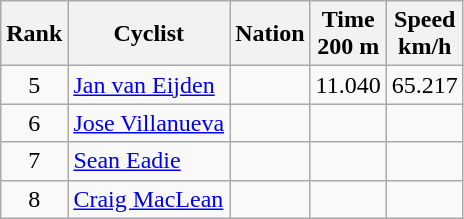<table class="wikitable sortable" style="text-align:center">
<tr>
<th>Rank</th>
<th>Cyclist</th>
<th>Nation</th>
<th>Time<br>200 m</th>
<th>Speed<br>km/h</th>
</tr>
<tr>
<td>5</td>
<td align=left><a href='#'>Jan van Eijden</a></td>
<td align=left></td>
<td>11.040</td>
<td>65.217</td>
</tr>
<tr>
<td>6</td>
<td align=left><a href='#'>Jose Villanueva</a></td>
<td align=left></td>
<td></td>
<td></td>
</tr>
<tr>
<td>7</td>
<td align=left><a href='#'>Sean Eadie</a></td>
<td align=left></td>
<td></td>
<td></td>
</tr>
<tr>
<td>8</td>
<td align=left><a href='#'>Craig MacLean</a></td>
<td align=left></td>
<td></td>
<td></td>
</tr>
</table>
